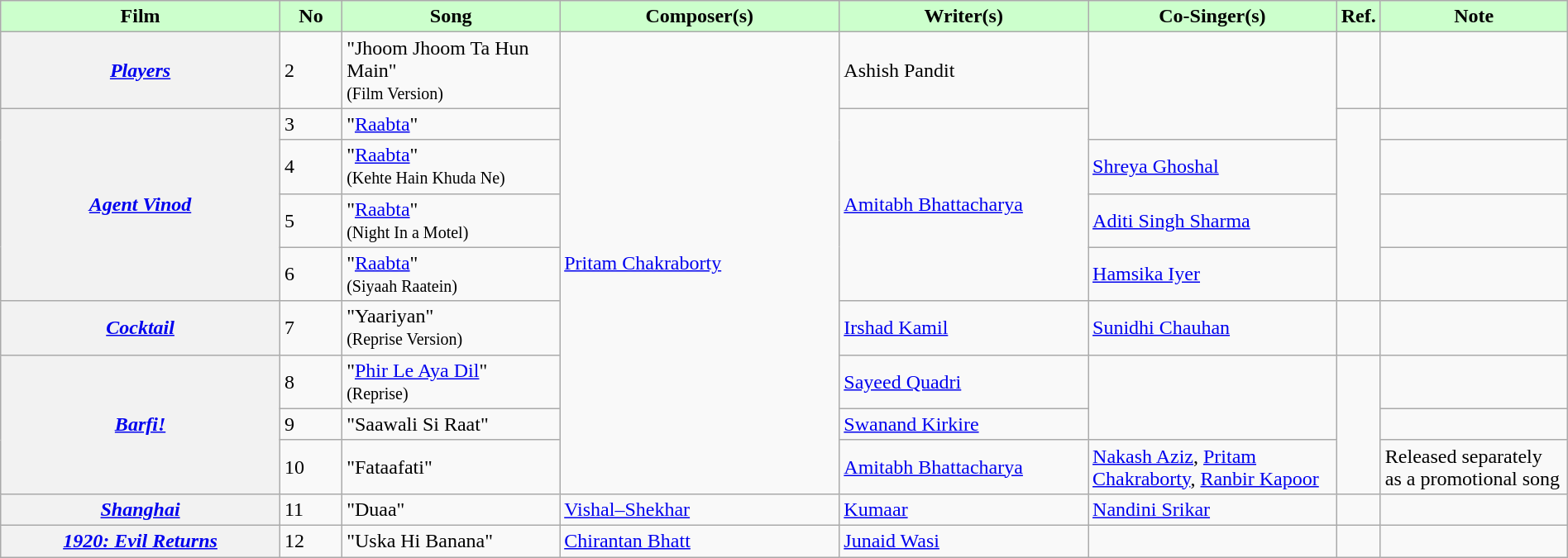<table class="wikitable plainrowheaders" style="width:100%;" textcolor:#000;">
<tr style="background:#cfc; text-align:center;">
<td scope="col" style="width:18%;"><strong>Film</strong></td>
<td scope="col" style="width:4%;"><strong>No</strong></td>
<td scope="col" style="width:14%;"><strong>Song</strong></td>
<td scope="col" style="width:18%;"><strong>Composer(s)</strong></td>
<td scope="col" style="width:16%;"><strong>Writer(s)</strong></td>
<td scope="col" style="width:16%;"><strong>Co-Singer(s)</strong></td>
<td scope="col" style="width:2%;"><strong>Ref.</strong></td>
<td scope="col" style="width:12%;"><strong>Note</strong></td>
</tr>
<tr>
<th scope="row"><em><a href='#'>Players</a></em></th>
<td>2</td>
<td>"Jhoom Jhoom Ta Hun Main"<br><small>(Film Version)</small></td>
<td rowspan="9"><a href='#'>Pritam Chakraborty</a></td>
<td>Ashish Pandit</td>
<td rowspan="2"></td>
<td></td>
<td></td>
</tr>
<tr>
<th rowspan="4" scope="row"><em><a href='#'>Agent Vinod</a></em></th>
<td>3</td>
<td>"<a href='#'>Raabta</a>"</td>
<td rowspan="4"><a href='#'>Amitabh Bhattacharya</a></td>
<td rowspan="4"></td>
<td></td>
</tr>
<tr>
<td>4</td>
<td>"<a href='#'>Raabta</a>"<br><small> (Kehte Hain Khuda Ne)</small></td>
<td><a href='#'>Shreya Ghoshal</a></td>
<td></td>
</tr>
<tr>
<td>5</td>
<td>"<a href='#'>Raabta</a>"<br><small>(Night In a Motel)</small></td>
<td><a href='#'>Aditi Singh Sharma</a></td>
<td></td>
</tr>
<tr>
<td>6</td>
<td>"<a href='#'>Raabta</a>"<br><small>(Siyaah Raatein)</small></td>
<td><a href='#'>Hamsika Iyer</a></td>
<td></td>
</tr>
<tr>
<th scope="row"><em><a href='#'>Cocktail</a></em></th>
<td>7</td>
<td>"Yaariyan"<br><small>(Reprise Version)</small></td>
<td><a href='#'>Irshad Kamil</a></td>
<td><a href='#'>Sunidhi Chauhan</a></td>
<td></td>
<td></td>
</tr>
<tr>
<th rowspan="3" scope="row"><em><a href='#'>Barfi!</a></em></th>
<td>8</td>
<td>"<a href='#'>Phir Le Aya Dil</a>"<br><small>(Reprise)</small></td>
<td><a href='#'>Sayeed Quadri</a></td>
<td rowspan="2"></td>
<td rowspan="3"></td>
<td></td>
</tr>
<tr>
<td>9</td>
<td>"Saawali Si Raat"</td>
<td><a href='#'>Swanand Kirkire</a></td>
<td></td>
</tr>
<tr>
<td>10</td>
<td>"Fataafati"</td>
<td><a href='#'>Amitabh Bhattacharya</a></td>
<td><a href='#'>Nakash Aziz</a>, <a href='#'>Pritam Chakraborty</a>, <a href='#'>Ranbir Kapoor</a></td>
<td>Released separately as a promotional song</td>
</tr>
<tr>
<th scope="row"><em><a href='#'>Shanghai</a></em></th>
<td>11</td>
<td>"Duaa"</td>
<td><a href='#'>Vishal–Shekhar</a></td>
<td><a href='#'>Kumaar</a></td>
<td><a href='#'>Nandini Srikar</a></td>
<td></td>
<td></td>
</tr>
<tr>
<th scope="row"><em><a href='#'>1920: Evil Returns</a></em></th>
<td>12</td>
<td>"Uska Hi Banana"</td>
<td><a href='#'>Chirantan Bhatt</a></td>
<td><a href='#'>Junaid Wasi</a></td>
<td></td>
<td></td>
<td></td>
</tr>
</table>
